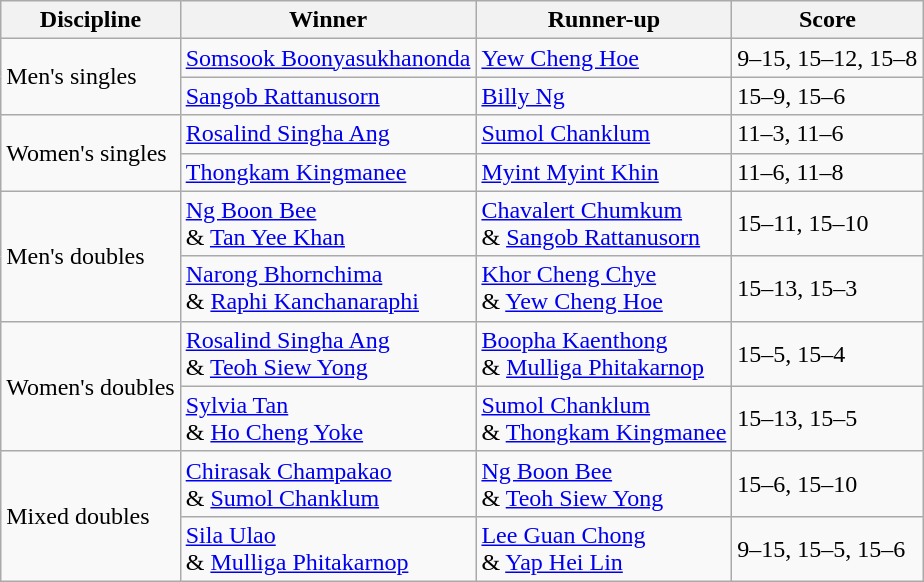<table class="wikitable">
<tr>
<th>Discipline</th>
<th>Winner</th>
<th>Runner-up</th>
<th>Score</th>
</tr>
<tr>
<td rowspan=2>Men's singles</td>
<td> <a href='#'>Somsook Boonyasukhanonda</a></td>
<td> <a href='#'>Yew Cheng Hoe</a></td>
<td>9–15, 15–12, 15–8</td>
</tr>
<tr>
<td> <a href='#'>Sangob Rattanusorn</a></td>
<td> <a href='#'>Billy Ng</a></td>
<td>15–9, 15–6</td>
</tr>
<tr>
<td rowspan=2>Women's singles</td>
<td> <a href='#'>Rosalind Singha Ang</a></td>
<td> <a href='#'>Sumol Chanklum</a></td>
<td>11–3, 11–6</td>
</tr>
<tr>
<td> <a href='#'>Thongkam Kingmanee</a></td>
<td> <a href='#'>Myint Myint Khin</a></td>
<td>11–6, 11–8</td>
</tr>
<tr>
<td rowspan=2>Men's doubles</td>
<td> <a href='#'>Ng Boon Bee</a><br> & <a href='#'>Tan Yee Khan</a></td>
<td> <a href='#'>Chavalert Chumkum</a><br> & <a href='#'>Sangob Rattanusorn</a></td>
<td>15–11, 15–10</td>
</tr>
<tr>
<td> <a href='#'>Narong Bhornchima</a><br> & <a href='#'>Raphi Kanchanaraphi</a></td>
<td> <a href='#'>Khor Cheng Chye</a><br> & <a href='#'>Yew Cheng Hoe</a></td>
<td>15–13, 15–3</td>
</tr>
<tr>
<td rowspan=2>Women's doubles</td>
<td> <a href='#'>Rosalind Singha Ang</a><br> & <a href='#'>Teoh Siew Yong</a></td>
<td> <a href='#'>Boopha Kaenthong</a><br> & <a href='#'>Mulliga Phitakarnop</a></td>
<td>15–5, 15–4</td>
</tr>
<tr>
<td> <a href='#'>Sylvia Tan</a><br> & <a href='#'>Ho Cheng Yoke</a></td>
<td> <a href='#'>Sumol Chanklum</a><br> & <a href='#'>Thongkam Kingmanee</a></td>
<td>15–13, 15–5</td>
</tr>
<tr>
<td rowspan=2>Mixed doubles</td>
<td> <a href='#'>Chirasak Champakao</a><br> & <a href='#'>Sumol Chanklum</a></td>
<td> <a href='#'>Ng Boon Bee</a><br> & <a href='#'>Teoh Siew Yong</a></td>
<td>15–6, 15–10</td>
</tr>
<tr>
<td> <a href='#'>Sila Ulao</a><br> & <a href='#'>Mulliga Phitakarnop</a></td>
<td> <a href='#'>Lee Guan Chong</a><br> & <a href='#'>Yap Hei Lin</a></td>
<td>9–15, 15–5, 15–6</td>
</tr>
</table>
